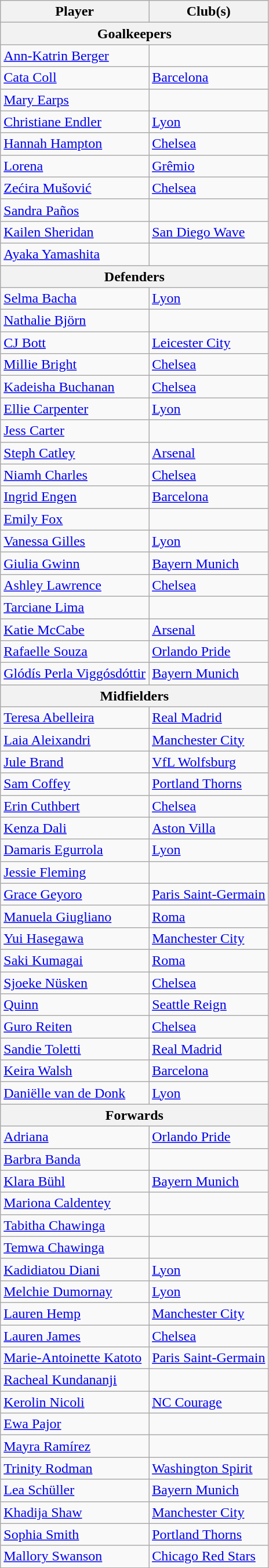<table class="wikitable mw-collapsible mw-collapsed">
<tr>
<th>Player</th>
<th>Club(s)</th>
</tr>
<tr>
<th colspan="2">Goalkeepers</th>
</tr>
<tr>
<td> <a href='#'>Ann-Katrin Berger</a></td>
<td></td>
</tr>
<tr>
<td> <a href='#'>Cata Coll</a></td>
<td> <a href='#'>Barcelona</a></td>
</tr>
<tr>
<td> <a href='#'>Mary Earps</a></td>
<td></td>
</tr>
<tr>
<td> <a href='#'>Christiane Endler</a></td>
<td> <a href='#'>Lyon</a></td>
</tr>
<tr>
<td> <a href='#'>Hannah Hampton</a></td>
<td> <a href='#'>Chelsea</a></td>
</tr>
<tr>
<td> <a href='#'>Lorena</a></td>
<td> <a href='#'>Grêmio</a></td>
</tr>
<tr>
<td> <a href='#'>Zećira Mušović</a></td>
<td> <a href='#'>Chelsea</a></td>
</tr>
<tr>
<td> <a href='#'>Sandra Paños</a></td>
<td></td>
</tr>
<tr>
<td> <a href='#'>Kailen Sheridan</a></td>
<td> <a href='#'>San Diego Wave</a></td>
</tr>
<tr>
<td> <a href='#'>Ayaka Yamashita</a></td>
<td></td>
</tr>
<tr>
<th colspan="2">Defenders</th>
</tr>
<tr>
<td> <a href='#'>Selma Bacha</a></td>
<td> <a href='#'>Lyon</a></td>
</tr>
<tr>
<td> <a href='#'>Nathalie Björn</a></td>
<td></td>
</tr>
<tr>
<td> <a href='#'>CJ Bott</a></td>
<td> <a href='#'>Leicester City</a></td>
</tr>
<tr>
<td> <a href='#'>Millie Bright</a></td>
<td> <a href='#'>Chelsea</a></td>
</tr>
<tr>
<td> <a href='#'>Kadeisha Buchanan</a></td>
<td> <a href='#'>Chelsea</a></td>
</tr>
<tr>
<td> <a href='#'>Ellie Carpenter</a></td>
<td> <a href='#'>Lyon</a></td>
</tr>
<tr>
<td> <a href='#'>Jess Carter</a></td>
<td></td>
</tr>
<tr>
<td> <a href='#'>Steph Catley</a></td>
<td> <a href='#'>Arsenal</a></td>
</tr>
<tr>
<td> <a href='#'>Niamh Charles</a></td>
<td> <a href='#'>Chelsea</a></td>
</tr>
<tr>
<td> <a href='#'>Ingrid Engen</a></td>
<td> <a href='#'>Barcelona</a></td>
</tr>
<tr>
<td> <a href='#'>Emily Fox</a></td>
<td></td>
</tr>
<tr>
<td> <a href='#'>Vanessa Gilles</a></td>
<td> <a href='#'>Lyon</a></td>
</tr>
<tr>
<td> <a href='#'>Giulia Gwinn</a></td>
<td> <a href='#'>Bayern Munich</a></td>
</tr>
<tr>
<td> <a href='#'>Ashley Lawrence</a></td>
<td> <a href='#'>Chelsea</a></td>
</tr>
<tr>
<td> <a href='#'>Tarciane Lima</a></td>
<td></td>
</tr>
<tr>
<td> <a href='#'>Katie McCabe</a></td>
<td> <a href='#'>Arsenal</a></td>
</tr>
<tr>
<td> <a href='#'>Rafaelle Souza</a></td>
<td> <a href='#'>Orlando Pride</a></td>
</tr>
<tr>
<td> <a href='#'>Glódís Perla Viggósdóttir</a></td>
<td> <a href='#'>Bayern Munich</a></td>
</tr>
<tr>
<th colspan="2">Midfielders</th>
</tr>
<tr>
<td> <a href='#'>Teresa Abelleira</a></td>
<td> <a href='#'>Real Madrid</a></td>
</tr>
<tr>
<td> <a href='#'>Laia Aleixandri</a></td>
<td> <a href='#'>Manchester City</a></td>
</tr>
<tr>
<td> <a href='#'>Jule Brand</a></td>
<td> <a href='#'>VfL Wolfsburg</a></td>
</tr>
<tr>
<td> <a href='#'>Sam Coffey</a></td>
<td> <a href='#'>Portland Thorns</a></td>
</tr>
<tr>
<td> <a href='#'>Erin Cuthbert</a></td>
<td> <a href='#'>Chelsea</a></td>
</tr>
<tr>
<td> <a href='#'>Kenza Dali</a></td>
<td> <a href='#'>Aston Villa</a></td>
</tr>
<tr>
<td> <a href='#'>Damaris Egurrola</a></td>
<td> <a href='#'>Lyon</a></td>
</tr>
<tr>
<td> <a href='#'>Jessie Fleming</a></td>
<td></td>
</tr>
<tr>
<td> <a href='#'>Grace Geyoro</a></td>
<td> <a href='#'>Paris Saint-Germain</a></td>
</tr>
<tr>
<td> <a href='#'>Manuela Giugliano</a></td>
<td> <a href='#'>Roma</a></td>
</tr>
<tr>
<td> <a href='#'>Yui Hasegawa</a></td>
<td> <a href='#'>Manchester City</a></td>
</tr>
<tr>
<td> <a href='#'>Saki Kumagai</a></td>
<td> <a href='#'>Roma</a></td>
</tr>
<tr>
<td> <a href='#'>Sjoeke Nüsken</a></td>
<td> <a href='#'>Chelsea</a></td>
</tr>
<tr>
<td> <a href='#'>Quinn</a></td>
<td> <a href='#'>Seattle Reign</a></td>
</tr>
<tr>
<td> <a href='#'>Guro Reiten</a></td>
<td> <a href='#'>Chelsea</a></td>
</tr>
<tr>
<td> <a href='#'>Sandie Toletti</a></td>
<td> <a href='#'>Real Madrid</a></td>
</tr>
<tr>
<td> <a href='#'>Keira Walsh</a></td>
<td> <a href='#'>Barcelona</a></td>
</tr>
<tr>
<td> <a href='#'>Daniëlle van de Donk</a></td>
<td> <a href='#'>Lyon</a></td>
</tr>
<tr>
<th colspan="2">Forwards</th>
</tr>
<tr>
<td> <a href='#'>Adriana</a></td>
<td> <a href='#'>Orlando Pride</a></td>
</tr>
<tr>
<td> <a href='#'>Barbra Banda</a></td>
<td></td>
</tr>
<tr>
<td> <a href='#'>Klara Bühl</a></td>
<td> <a href='#'>Bayern Munich</a></td>
</tr>
<tr>
<td> <a href='#'>Mariona Caldentey</a></td>
<td></td>
</tr>
<tr>
<td> <a href='#'>Tabitha Chawinga</a></td>
<td></td>
</tr>
<tr>
<td> <a href='#'>Temwa Chawinga</a></td>
<td></td>
</tr>
<tr>
<td> <a href='#'>Kadidiatou Diani</a></td>
<td> <a href='#'>Lyon</a></td>
</tr>
<tr>
<td> <a href='#'>Melchie Dumornay</a></td>
<td> <a href='#'>Lyon</a></td>
</tr>
<tr>
<td> <a href='#'>Lauren Hemp</a></td>
<td> <a href='#'>Manchester City</a></td>
</tr>
<tr>
<td> <a href='#'>Lauren James</a></td>
<td> <a href='#'>Chelsea</a></td>
</tr>
<tr>
<td> <a href='#'>Marie-Antoinette Katoto</a></td>
<td> <a href='#'>Paris Saint-Germain</a></td>
</tr>
<tr>
<td> <a href='#'>Racheal Kundananji</a></td>
<td></td>
</tr>
<tr>
<td> <a href='#'>Kerolin Nicoli</a></td>
<td> <a href='#'>NC Courage</a></td>
</tr>
<tr>
<td> <a href='#'>Ewa Pajor</a></td>
<td></td>
</tr>
<tr>
<td> <a href='#'>Mayra Ramírez</a></td>
<td></td>
</tr>
<tr>
<td> <a href='#'>Trinity Rodman</a></td>
<td> <a href='#'>Washington Spirit</a></td>
</tr>
<tr>
<td> <a href='#'>Lea Schüller</a></td>
<td> <a href='#'>Bayern Munich</a></td>
</tr>
<tr>
<td> <a href='#'>Khadija Shaw</a></td>
<td> <a href='#'>Manchester City</a></td>
</tr>
<tr>
<td> <a href='#'>Sophia Smith</a></td>
<td> <a href='#'>Portland Thorns</a></td>
</tr>
<tr>
<td> <a href='#'>Mallory Swanson</a></td>
<td> <a href='#'>Chicago Red Stars</a></td>
</tr>
</table>
